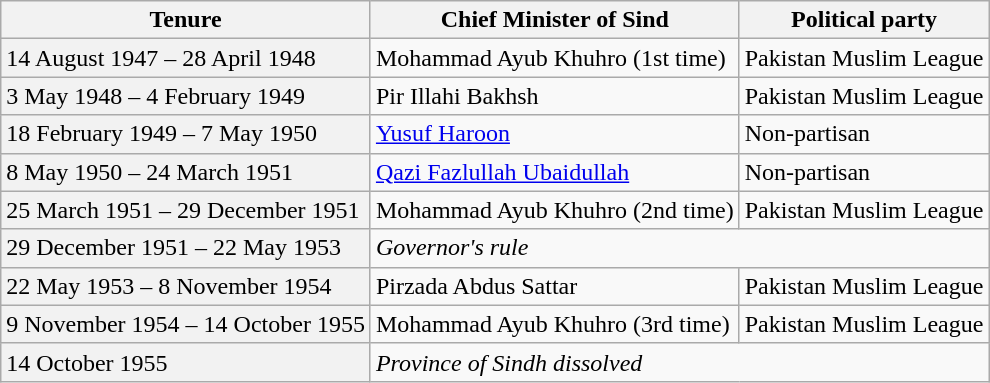<table class="wikitable">
<tr>
<th scope="col">Tenure</th>
<th scope="col">Chief Minister of Sind</th>
<th scope="col">Political party</th>
</tr>
<tr>
<th style="text-align: left; font-weight: normal;" scope="row">14 August 1947 – 28 April 1948</th>
<td>Mohammad Ayub Khuhro (1st time)</td>
<td>Pakistan Muslim League</td>
</tr>
<tr>
<th style="text-align: left; font-weight: normal;" scope="row">3 May 1948 – 4 February 1949</th>
<td>Pir Illahi Bakhsh</td>
<td>Pakistan Muslim League</td>
</tr>
<tr>
<th style="text-align: left; font-weight: normal;" scope="row">18 February 1949 – 7 May 1950</th>
<td><a href='#'>Yusuf Haroon</a></td>
<td>Non-partisan</td>
</tr>
<tr>
<th style="text-align: left; font-weight: normal;" scope="row">8 May 1950 – 24 March 1951</th>
<td><a href='#'>Qazi Fazlullah Ubaidullah</a></td>
<td>Non-partisan</td>
</tr>
<tr>
<th style="text-align: left; font-weight: normal;" scope="row">25 March 1951 – 29 December 1951</th>
<td>Mohammad Ayub Khuhro (2nd time)</td>
<td>Pakistan Muslim League</td>
</tr>
<tr>
<th style="text-align: left; font-weight: normal;" scope="row">29 December 1951 – 22 May 1953</th>
<td style="font-style: italic;" colspan="2">Governor's rule</td>
</tr>
<tr>
<th style="text-align: left; font-weight: normal;" scope="row">22 May 1953 – 8 November 1954</th>
<td>Pirzada Abdus Sattar</td>
<td>Pakistan Muslim League</td>
</tr>
<tr>
<th style="text-align: left; font-weight: normal;" scope="row">9 November 1954 – 14 October 1955</th>
<td>Mohammad Ayub Khuhro (3rd time)</td>
<td>Pakistan Muslim League</td>
</tr>
<tr>
<th style="text-align: left; font-weight: normal;" scope="row">14 October 1955</th>
<td style="font-style: italic;" colspan="2">Province of Sindh dissolved</td>
</tr>
</table>
